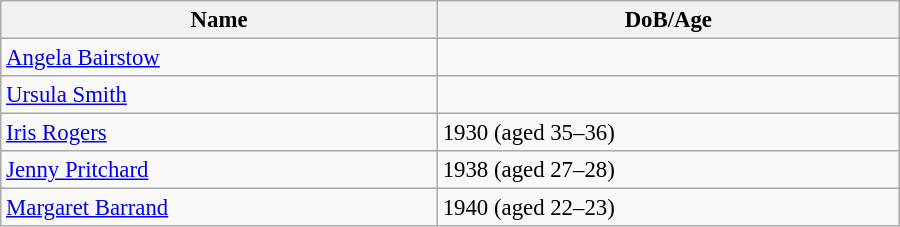<table class="wikitable" style="width:600px; font-size:95%;">
<tr>
<th align="left">Name</th>
<th align="left">DoB/Age</th>
</tr>
<tr>
<td align="left"><a href='#'>Angela Bairstow</a></td>
<td align="left"></td>
</tr>
<tr>
<td align="left"><a href='#'>Ursula Smith</a></td>
<td align="left"></td>
</tr>
<tr>
<td align="left"><a href='#'>Iris Rogers</a></td>
<td align="left">1930 (aged 35–36)</td>
</tr>
<tr>
<td align="left"><a href='#'>Jenny Pritchard</a></td>
<td align="left">1938 (aged 27–28)</td>
</tr>
<tr>
<td align="left"><a href='#'>Margaret Barrand</a></td>
<td align="left">1940 (aged 22–23)</td>
</tr>
</table>
